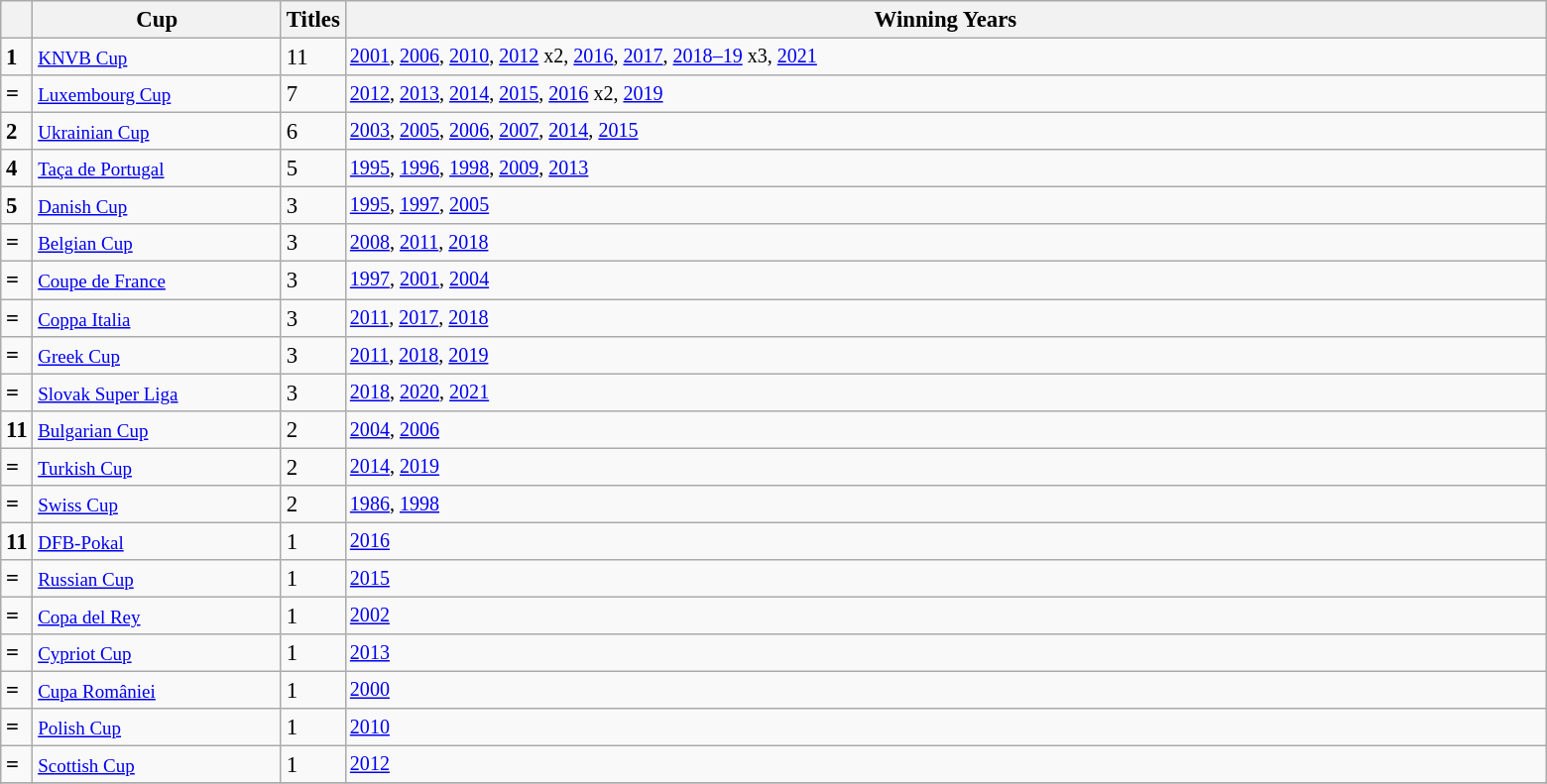<table class="wikitable plainrowheaders sortable" style="text-align:left;font-size:95%">
<tr>
<th style="width:3px;"></th>
<th style="width:160px;">Cup</th>
<th style="width:5px;">Titles</th>
<th style="width:800px;">Winning Years</th>
</tr>
<tr>
<td style="font-weight:bold;">1</td>
<td> <small><a href='#'>KNVB Cup</a></small></td>
<td>11</td>
<td style="font-size:88%"><a href='#'>2001</a>, <a href='#'>2006</a>, <a href='#'>2010</a>, <a href='#'>2012</a> x2, <a href='#'>2016</a>, <a href='#'>2017</a>, <a href='#'>2018–19</a> x3, <a href='#'>2021</a></td>
</tr>
<tr>
<td style="font-weight:bold;">=</td>
<td> <small><a href='#'>Luxembourg Cup</a></small></td>
<td>7</td>
<td style="font-size:88%"><a href='#'>2012</a>, <a href='#'>2013</a>, <a href='#'>2014</a>, <a href='#'>2015</a>, <a href='#'>2016</a> x2, <a href='#'>2019</a></td>
</tr>
<tr>
<td style="font-weight:bold;">2</td>
<td> <small><a href='#'>Ukrainian Cup</a></small></td>
<td>6</td>
<td style="font-size:88%"><a href='#'>2003</a>, <a href='#'>2005</a>, <a href='#'>2006</a>, <a href='#'>2007</a>, <a href='#'>2014</a>, <a href='#'>2015</a></td>
</tr>
<tr>
<td style="font-weight:bold;">4</td>
<td> <small><a href='#'>Taça de Portugal</a></small></td>
<td>5</td>
<td style="font-size:88%"><a href='#'>1995</a>, <a href='#'>1996</a>, <a href='#'>1998</a>, <a href='#'>2009</a>, <a href='#'>2013</a></td>
</tr>
<tr>
<td style="font-weight:bold;">5</td>
<td> <small><a href='#'>Danish Cup</a></small></td>
<td>3</td>
<td style="font-size:88%"><a href='#'>1995</a>, <a href='#'>1997</a>, <a href='#'>2005</a></td>
</tr>
<tr>
<td style="font-weight:bold;">=</td>
<td> <small><a href='#'>Belgian Cup</a></small></td>
<td>3</td>
<td style="font-size:88%"><a href='#'>2008</a>, <a href='#'>2011</a>, <a href='#'>2018</a></td>
</tr>
<tr>
<td style="font-weight:bold;">=</td>
<td> <small><a href='#'>Coupe de France</a></small></td>
<td>3</td>
<td style="font-size:88%"><a href='#'>1997</a>, <a href='#'>2001</a>, <a href='#'>2004</a></td>
</tr>
<tr>
<td style="font-weight:bold;">=</td>
<td> <small><a href='#'>Coppa Italia</a></small></td>
<td>3</td>
<td style="font-size:88%"><a href='#'>2011</a>, <a href='#'>2017</a>, <a href='#'>2018</a></td>
</tr>
<tr>
<td style="font-weight:bold;">=</td>
<td> <small><a href='#'>Greek Cup</a></small></td>
<td>3</td>
<td style="font-size:88%"><a href='#'>2011</a>, <a href='#'>2018</a>, <a href='#'>2019</a></td>
</tr>
<tr>
<td style="font-weight:bold;">=</td>
<td> <small><a href='#'>Slovak Super Liga</a></small></td>
<td>3</td>
<td style="font-size:88%"><a href='#'>2018</a>, <a href='#'>2020</a>, <a href='#'>2021</a></td>
</tr>
<tr>
<td style="font-weight:bold;">11</td>
<td> <small><a href='#'>Bulgarian Cup</a></small></td>
<td>2</td>
<td style="font-size:88%"><a href='#'>2004</a>, <a href='#'>2006</a></td>
</tr>
<tr>
<td style="font-weight:bold;">=</td>
<td> <small><a href='#'>Turkish Cup</a></small></td>
<td>2</td>
<td style="font-size:88%"><a href='#'>2014</a>, <a href='#'>2019</a></td>
</tr>
<tr>
<td style="font-weight:bold;">=</td>
<td> <small><a href='#'>Swiss Cup</a></small></td>
<td>2</td>
<td style="font-size:88%"><a href='#'>1986</a>, <a href='#'>1998</a></td>
</tr>
<tr>
<td style="font-weight:bold;">11</td>
<td> <small><a href='#'>DFB-Pokal</a></small></td>
<td>1</td>
<td style="font-size:88%"><a href='#'>2016</a></td>
</tr>
<tr>
<td style="font-weight:bold;">=</td>
<td> <small><a href='#'>Russian Cup</a></small></td>
<td>1</td>
<td style="font-size:88%"><a href='#'>2015</a></td>
</tr>
<tr>
<td style="font-weight:bold;">=</td>
<td> <small><a href='#'>Copa del Rey</a></small></td>
<td>1</td>
<td style="font-size:88%"><a href='#'>2002</a></td>
</tr>
<tr>
<td style="font-weight:bold;">=</td>
<td> <small><a href='#'>Cypriot Cup</a></small></td>
<td>1</td>
<td style="font-size:88%"><a href='#'>2013</a></td>
</tr>
<tr>
<td style="font-weight:bold;">=</td>
<td> <small><a href='#'>Cupa României</a></small></td>
<td>1</td>
<td style="font-size:88%"><a href='#'>2000</a></td>
</tr>
<tr>
<td style="font-weight:bold;">=</td>
<td> <small><a href='#'>Polish Cup</a></small></td>
<td>1</td>
<td style="font-size:88%"><a href='#'>2010</a></td>
</tr>
<tr>
<td style="font-weight:bold;">=</td>
<td> <small><a href='#'>Scottish Cup</a></small></td>
<td>1</td>
<td style="font-size:88%"><a href='#'>2012</a></td>
</tr>
<tr>
</tr>
</table>
